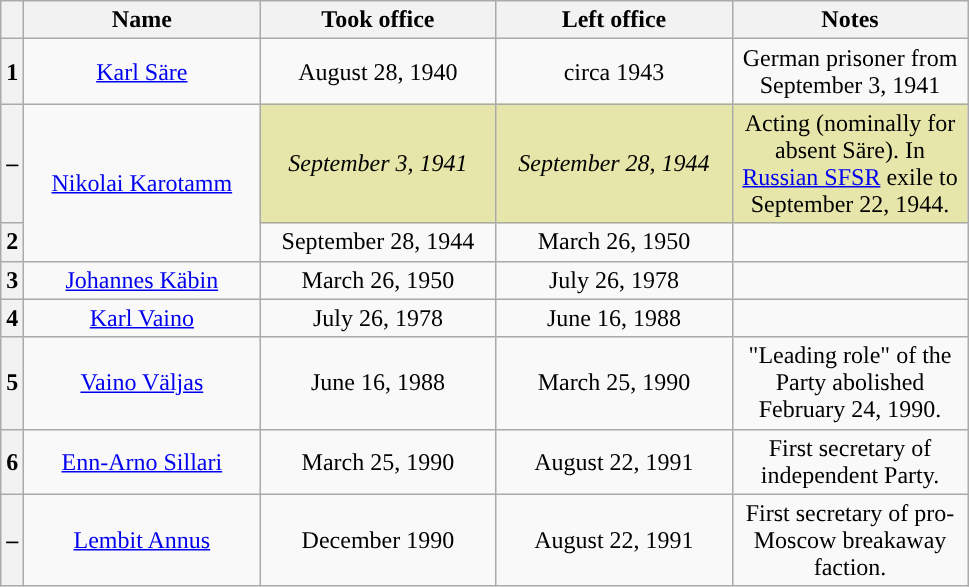<table class="wikitable" style="text-align:center">
<tr>
<th></th>
<th width="150">Name<br></th>
<th width="150">Took office</th>
<th width="150">Left office</th>
<th width="150">Notes</th>
</tr>
<tr>
<th style="background:">1</th>
<td><a href='#'>Karl Säre</a></td>
<td>August 28, 1940</td>
<td>circa 1943</td>
<td>German prisoner from September 3, 1941</td>
</tr>
<tr>
<th style="background:">–</th>
<td rowspan=2><a href='#'>Nikolai Karotamm</a></td>
<td bgcolor=#E6E6AA><em>September 3, 1941</em></td>
<td bgcolor=#E6E6AA><em>September 28, 1944</em></td>
<td bgcolor=#E6E6AA>Acting (nominally for absent Säre). In <a href='#'>Russian SFSR</a> exile to September 22, 1944.</td>
</tr>
<tr>
<th style="background:">2</th>
<td>September 28, 1944</td>
<td>March 26, 1950</td>
<td></td>
</tr>
<tr>
<th style="background:">3</th>
<td><a href='#'>Johannes Käbin</a></td>
<td>March 26, 1950</td>
<td>July 26, 1978</td>
<td></td>
</tr>
<tr>
<th style="background:">4</th>
<td><a href='#'>Karl Vaino</a></td>
<td>July 26, 1978</td>
<td>June 16, 1988</td>
<td></td>
</tr>
<tr>
<th style="background:">5</th>
<td><a href='#'>Vaino Väljas</a></td>
<td>June 16, 1988</td>
<td>March 25, 1990</td>
<td>"Leading role" of the Party abolished February 24, 1990.</td>
</tr>
<tr>
<th style="background:">6</th>
<td><a href='#'>Enn-Arno Sillari</a></td>
<td>March 25, 1990</td>
<td>August 22, 1991</td>
<td>First secretary of independent Party.</td>
</tr>
<tr>
<th style="background:">–</th>
<td><a href='#'>Lembit Annus</a></td>
<td>December 1990</td>
<td>August 22, 1991</td>
<td>First secretary of pro-Moscow breakaway faction.</td>
</tr>
</table>
